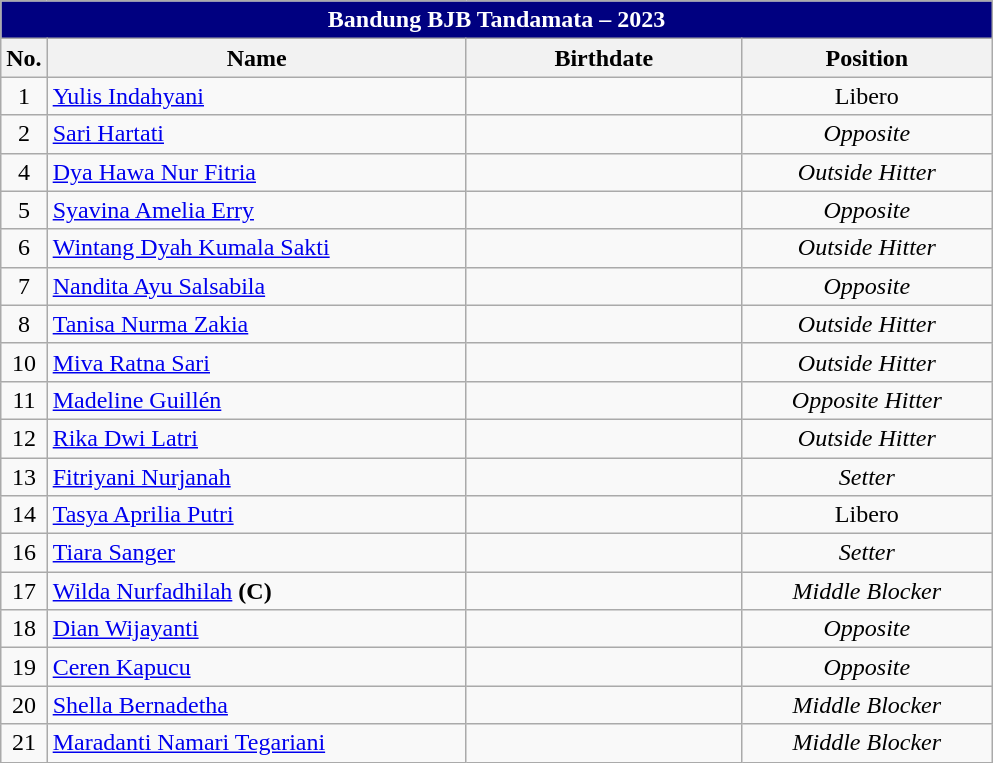<table class="wikitable collapsible" style="font-size:100%; text-align:center;">
<tr style= "background: navy; font-weight:bold;">
<td colspan="4" style="color:white">Bandung BJB Tandamata – 2023</td>
</tr>
<tr>
<th>No.</th>
<th style="width:17em">Name</th>
<th style="width:11em">Birthdate</th>
<th style="width:10em">Position</th>
</tr>
<tr>
<td>1</td>
<td align="left"> <a href='#'>Yulis Indahyani</a></td>
<td align="right"></td>
<td>Libero</td>
</tr>
<tr>
<td>2</td>
<td align="left"> <a href='#'>Sari Hartati</a></td>
<td align="right"></td>
<td><em>Opposite</em></td>
</tr>
<tr>
<td>4</td>
<td align="left"> <a href='#'>Dya Hawa Nur Fitria</a></td>
<td align="right"></td>
<td><em>Outside Hitter</em></td>
</tr>
<tr>
<td>5</td>
<td align="left"> <a href='#'>Syavina Amelia Erry</a></td>
<td align="right"></td>
<td><em>Opposite</em></td>
</tr>
<tr>
<td>6</td>
<td align="left"> <a href='#'>Wintang Dyah Kumala Sakti</a></td>
<td align="right"></td>
<td><em>Outside Hitter</em></td>
</tr>
<tr>
<td>7</td>
<td align="left"> <a href='#'>Nandita Ayu Salsabila</a></td>
<td align="right"></td>
<td><em>Opposite</em></td>
</tr>
<tr>
<td>8</td>
<td align="left"> <a href='#'>Tanisa Nurma Zakia</a></td>
<td align="right"></td>
<td><em>Outside Hitter</em></td>
</tr>
<tr>
<td>10</td>
<td align="left"> <a href='#'>Miva Ratna Sari</a></td>
<td align="right"></td>
<td><em>Outside Hitter</em></td>
</tr>
<tr>
<td>11</td>
<td align="left"> <a href='#'>Madeline Guillén</a></td>
<td align="right"></td>
<td><em>Opposite Hitter</em></td>
</tr>
<tr>
<td>12</td>
<td align="left"> <a href='#'>Rika Dwi Latri</a></td>
<td align="right"></td>
<td><em>Outside Hitter</em></td>
</tr>
<tr>
<td>13</td>
<td align="left"> <a href='#'>Fitriyani Nurjanah</a></td>
<td align="right"></td>
<td><em>Setter</em></td>
</tr>
<tr>
<td>14</td>
<td align="left"> <a href='#'>Tasya Aprilia Putri</a></td>
<td align="right"></td>
<td>Libero</td>
</tr>
<tr>
<td>16</td>
<td align="left"> <a href='#'>Tiara Sanger</a></td>
<td align="right"></td>
<td><em>Setter</em></td>
</tr>
<tr>
<td>17</td>
<td align="left"> <a href='#'>Wilda Nurfadhilah</a> <strong>(C)</strong></td>
<td align="right"></td>
<td><em>Middle Blocker</em></td>
</tr>
<tr>
<td>18</td>
<td align="left"> <a href='#'>Dian Wijayanti</a></td>
<td align="right"></td>
<td><em>Opposite</em></td>
</tr>
<tr>
<td>19</td>
<td align="left"> <a href='#'>Ceren Kapucu</a></td>
<td align="right"></td>
<td><em>Opposite</em></td>
</tr>
<tr>
<td>20</td>
<td align="left"> <a href='#'>Shella Bernadetha</a></td>
<td align="right"></td>
<td><em>Middle Blocker</em></td>
</tr>
<tr>
<td>21</td>
<td align="left"> <a href='#'>Maradanti Namari Tegariani</a></td>
<td align="right"></td>
<td><em>Middle Blocker</em></td>
</tr>
</table>
